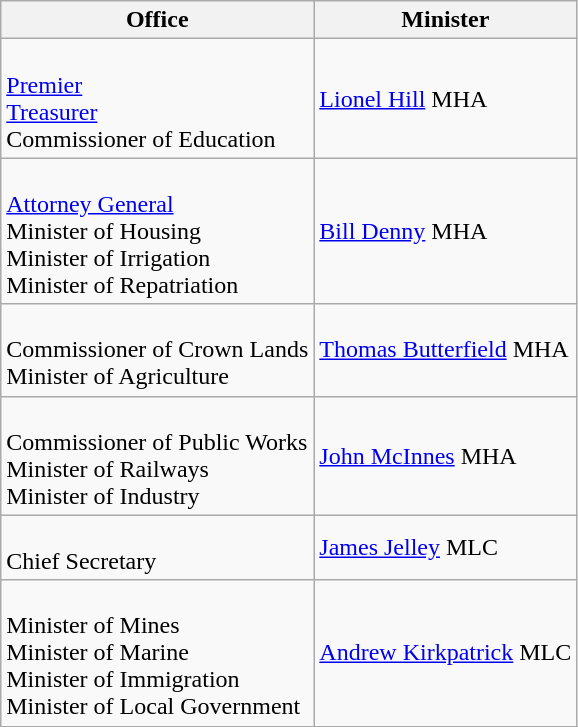<table class="wikitable">
<tr>
<th>Office</th>
<th>Minister</th>
</tr>
<tr>
<td><br><a href='#'>Premier</a><br>
<a href='#'>Treasurer</a><br>
Commissioner of Education<br></td>
<td><a href='#'>Lionel Hill</a> MHA</td>
</tr>
<tr>
<td><br><a href='#'>Attorney General</a><br>
Minister of Housing<br>
Minister of Irrigation<br>
Minister of Repatriation<br></td>
<td><a href='#'>Bill Denny</a> MHA</td>
</tr>
<tr>
<td><br>Commissioner of Crown Lands<br>
Minister of Agriculture<br></td>
<td><a href='#'>Thomas Butterfield</a> MHA</td>
</tr>
<tr>
<td><br>Commissioner of Public Works<br>
Minister of Railways<br>
Minister of Industry<br></td>
<td><a href='#'>John McInnes</a> MHA</td>
</tr>
<tr>
<td><br>Chief Secretary<br></td>
<td><a href='#'>James Jelley</a> MLC</td>
</tr>
<tr>
<td><br>Minister of Mines<br>
Minister of Marine<br>
Minister of Immigration<br>
Minister of Local Government<br></td>
<td><a href='#'>Andrew Kirkpatrick</a> MLC</td>
</tr>
<tr>
</tr>
</table>
